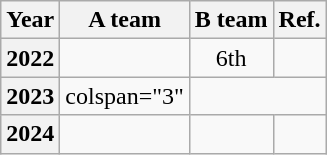<table class="wikitable" style="text-align: center;">
<tr>
<th>Year</th>
<th>A team</th>
<th>B team</th>
<th>Ref.</th>
</tr>
<tr>
<th>2022</th>
<td></td>
<td>6th</td>
<td></td>
</tr>
<tr>
<th>2023</th>
<td>colspan="3"</td>
</tr>
<tr>
<th>2024</th>
<td></td>
<td></td>
<td></td>
</tr>
</table>
